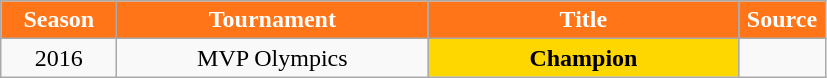<table class="wikitable">
<tr>
<th width=70px style="background: #FF7518; color: white; text-align: center">Season</th>
<th width=200px style="background: #FF7518; color: white; text-align: center">Tournament</th>
<th width=200px style="background: #FF7518; color: white; text-align: center">Title</th>
<th width=50px style="background: #FF7518; color: white; text-align: center">Source</th>
</tr>
<tr align=center>
<td>2016</td>
<td>MVP Olympics</td>
<td style="background:gold;"><strong>Champion</strong></td>
<td></td>
</tr>
</table>
